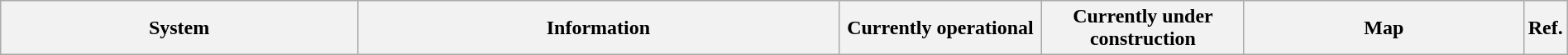<table class="wikitable" style="width:100%">
<tr>
<th style="width:23%">System</th>
<th style="width:31%" colspan=2>Information</th>
<th style="width:13%">Currently operational</th>
<th style="width:13%">Currently under construction</th>
<th style="width:18%">Map</th>
<th style="width:2%">Ref.<br></th>
</tr>
</table>
